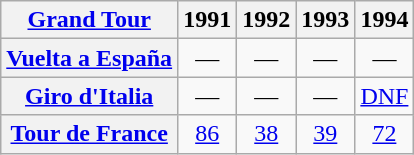<table class="wikitable plainrowheaders">
<tr>
<th scope="col"><a href='#'>Grand Tour</a></th>
<th scope="col">1991</th>
<th scope="col">1992</th>
<th scope="col">1993</th>
<th scope="col">1994</th>
</tr>
<tr style="text-align:center;">
<th scope="row"> <a href='#'>Vuelta a España</a></th>
<td>—</td>
<td>—</td>
<td>—</td>
<td>—</td>
</tr>
<tr style="text-align:center;">
<th scope="row"> <a href='#'>Giro d'Italia</a></th>
<td>—</td>
<td>—</td>
<td>—</td>
<td><a href='#'>DNF</a></td>
</tr>
<tr style="text-align:center;">
<th scope="row"> <a href='#'>Tour de France</a></th>
<td><a href='#'>86</a></td>
<td><a href='#'>38</a></td>
<td><a href='#'>39</a></td>
<td><a href='#'>72</a></td>
</tr>
</table>
